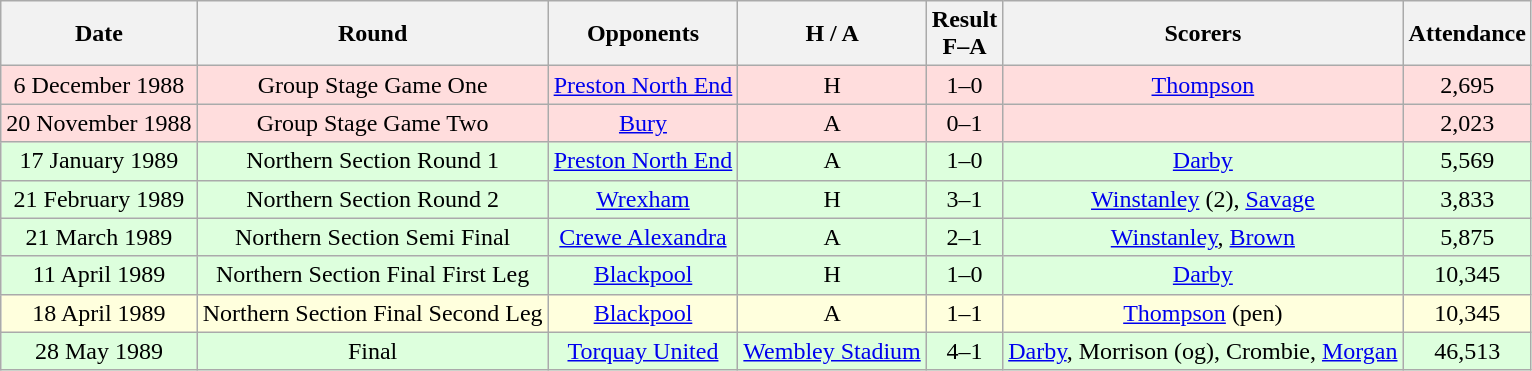<table class="wikitable" style="text-align:center">
<tr>
<th>Date</th>
<th>Round</th>
<th>Opponents</th>
<th>H / A</th>
<th>Result<br>F–A</th>
<th>Scorers</th>
<th>Attendance</th>
</tr>
<tr bgcolor="#ffdddd">
<td>6 December 1988</td>
<td>Group Stage Game One</td>
<td><a href='#'>Preston North End</a></td>
<td>H</td>
<td>1–0</td>
<td><a href='#'>Thompson</a></td>
<td>2,695</td>
</tr>
<tr bgcolor="#ffdddd">
<td>20 November 1988</td>
<td>Group Stage Game Two</td>
<td><a href='#'>Bury</a></td>
<td>A</td>
<td>0–1</td>
<td></td>
<td>2,023</td>
</tr>
<tr bgcolor="#ddffdd">
<td>17 January 1989</td>
<td>Northern Section Round 1</td>
<td><a href='#'>Preston North End</a></td>
<td>A</td>
<td>1–0</td>
<td><a href='#'>Darby</a></td>
<td>5,569</td>
</tr>
<tr bgcolor="#ddffdd">
<td>21 February 1989</td>
<td>Northern Section Round 2</td>
<td><a href='#'>Wrexham</a></td>
<td>H</td>
<td>3–1 </td>
<td><a href='#'>Winstanley</a> (2), <a href='#'>Savage</a></td>
<td>3,833</td>
</tr>
<tr bgcolor="#ddffdd">
<td>21 March 1989</td>
<td>Northern Section Semi Final</td>
<td><a href='#'>Crewe Alexandra</a></td>
<td>A</td>
<td>2–1 </td>
<td><a href='#'>Winstanley</a>, <a href='#'>Brown</a></td>
<td>5,875</td>
</tr>
<tr bgcolor="#ddffdd">
<td>11 April 1989</td>
<td>Northern Section Final First Leg</td>
<td><a href='#'>Blackpool</a></td>
<td>H</td>
<td>1–0</td>
<td><a href='#'>Darby</a></td>
<td>10,345</td>
</tr>
<tr bgcolor="#ffffdd">
<td>18 April 1989</td>
<td>Northern Section Final Second Leg</td>
<td><a href='#'>Blackpool</a></td>
<td>A</td>
<td>1–1 </td>
<td><a href='#'>Thompson</a> (pen)</td>
<td>10,345</td>
</tr>
<tr bgcolor="#ddffdd">
<td>28 May 1989</td>
<td>Final</td>
<td><a href='#'>Torquay United</a></td>
<td><a href='#'>Wembley Stadium</a></td>
<td>4–1</td>
<td><a href='#'>Darby</a>, Morrison (og), Crombie, <a href='#'>Morgan</a></td>
<td>46,513</td>
</tr>
</table>
